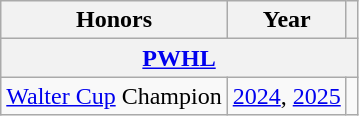<table class="wikitable">
<tr>
<th>Honors</th>
<th>Year</th>
<th></th>
</tr>
<tr>
<th colspan="3"><a href='#'>PWHL</a></th>
</tr>
<tr>
<td><a href='#'>Walter Cup</a> Champion</td>
<td><a href='#'>2024</a>, <a href='#'>2025</a></td>
<td></td>
</tr>
</table>
